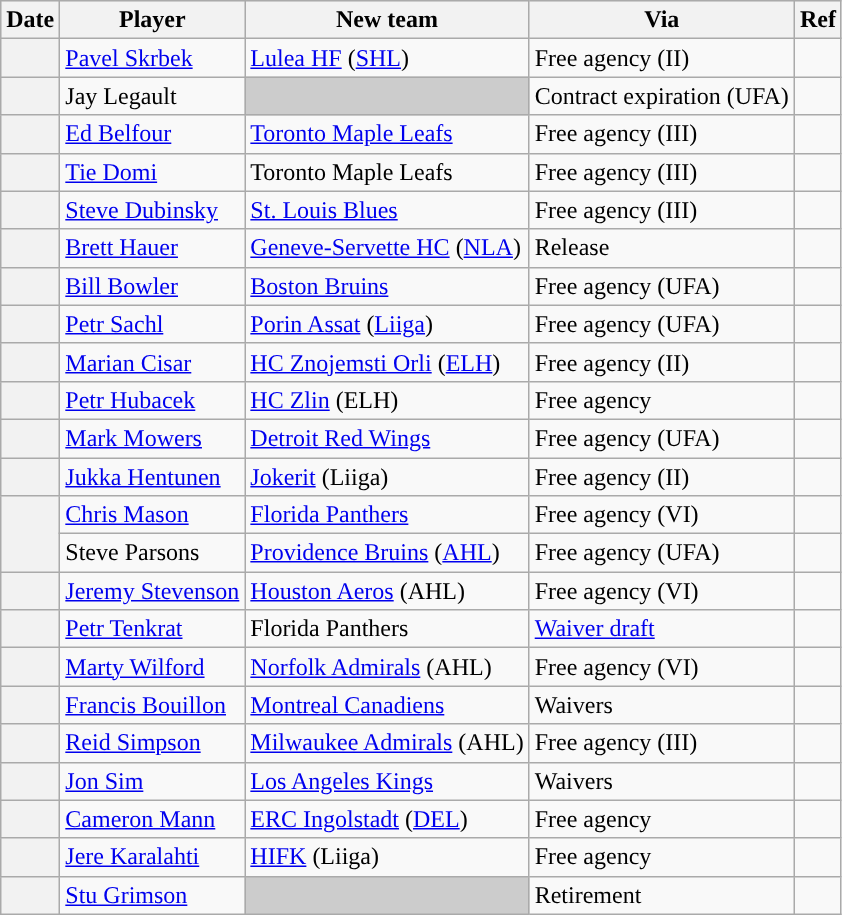<table class="wikitable plainrowheaders">
<tr style="background:#ddd; text-align:center;">
<th>Date</th>
<th>Player</th>
<th>New team</th>
<th>Via</th>
<th>Ref</th>
</tr>
<tr>
<th scope="row"></th>
<td><a href='#'>Pavel Skrbek</a></td>
<td><a href='#'>Lulea HF</a> (<a href='#'>SHL</a>)</td>
<td>Free agency (II)</td>
<td></td>
</tr>
<tr>
<th scope="row"></th>
<td>Jay Legault</td>
<td style="background:#ccc"></td>
<td>Contract expiration (UFA)</td>
<td></td>
</tr>
<tr>
<th scope="row"></th>
<td><a href='#'>Ed Belfour</a></td>
<td><a href='#'>Toronto Maple Leafs</a></td>
<td>Free agency (III)</td>
<td></td>
</tr>
<tr>
<th scope="row"></th>
<td><a href='#'>Tie Domi</a></td>
<td>Toronto Maple Leafs</td>
<td>Free agency (III)</td>
<td></td>
</tr>
<tr>
<th scope="row"></th>
<td><a href='#'>Steve Dubinsky</a></td>
<td><a href='#'>St. Louis Blues</a></td>
<td>Free agency (III)</td>
<td></td>
</tr>
<tr>
<th scope="row"></th>
<td><a href='#'>Brett Hauer</a></td>
<td><a href='#'>Geneve-Servette HC</a> (<a href='#'>NLA</a>)</td>
<td>Release</td>
<td></td>
</tr>
<tr>
<th scope="row"></th>
<td><a href='#'>Bill Bowler</a></td>
<td><a href='#'>Boston Bruins</a></td>
<td>Free agency (UFA)</td>
<td></td>
</tr>
<tr>
<th scope="row"></th>
<td><a href='#'>Petr Sachl</a></td>
<td><a href='#'>Porin Assat</a> (<a href='#'>Liiga</a>)</td>
<td>Free agency (UFA)</td>
<td></td>
</tr>
<tr>
<th scope="row"></th>
<td><a href='#'>Marian Cisar</a></td>
<td><a href='#'>HC Znojemsti Orli</a> (<a href='#'>ELH</a>)</td>
<td>Free agency (II)</td>
<td></td>
</tr>
<tr>
<th scope="row"></th>
<td><a href='#'>Petr Hubacek</a></td>
<td><a href='#'>HC Zlin</a> (ELH)</td>
<td>Free agency</td>
<td></td>
</tr>
<tr>
<th scope="row"></th>
<td><a href='#'>Mark Mowers</a></td>
<td><a href='#'>Detroit Red Wings</a></td>
<td>Free agency (UFA)</td>
<td></td>
</tr>
<tr>
<th scope="row"></th>
<td><a href='#'>Jukka Hentunen</a></td>
<td><a href='#'>Jokerit</a> (Liiga)</td>
<td>Free agency (II)</td>
<td></td>
</tr>
<tr>
<th scope="row" rowspan=2></th>
<td><a href='#'>Chris Mason</a></td>
<td><a href='#'>Florida Panthers</a></td>
<td>Free agency (VI)</td>
<td></td>
</tr>
<tr>
<td>Steve Parsons</td>
<td><a href='#'>Providence Bruins</a> (<a href='#'>AHL</a>)</td>
<td>Free agency (UFA)</td>
<td></td>
</tr>
<tr>
<th scope="row"></th>
<td><a href='#'>Jeremy Stevenson</a></td>
<td><a href='#'>Houston Aeros</a> (AHL)</td>
<td>Free agency (VI)</td>
<td></td>
</tr>
<tr>
<th scope="row"></th>
<td><a href='#'>Petr Tenkrat</a></td>
<td>Florida Panthers</td>
<td><a href='#'>Waiver draft</a></td>
<td></td>
</tr>
<tr>
<th scope="row"></th>
<td><a href='#'>Marty Wilford</a></td>
<td><a href='#'>Norfolk Admirals</a> (AHL)</td>
<td>Free agency (VI)</td>
<td></td>
</tr>
<tr>
<th scope="row"></th>
<td><a href='#'>Francis Bouillon</a></td>
<td><a href='#'>Montreal Canadiens</a></td>
<td>Waivers</td>
<td></td>
</tr>
<tr>
<th scope="row"></th>
<td><a href='#'>Reid Simpson</a></td>
<td><a href='#'>Milwaukee Admirals</a> (AHL)</td>
<td>Free agency (III)</td>
<td></td>
</tr>
<tr>
<th scope="row"></th>
<td><a href='#'>Jon Sim</a></td>
<td><a href='#'>Los Angeles Kings</a></td>
<td>Waivers</td>
<td></td>
</tr>
<tr>
<th scope="row"></th>
<td><a href='#'>Cameron Mann</a></td>
<td><a href='#'>ERC Ingolstadt</a> (<a href='#'>DEL</a>)</td>
<td>Free agency</td>
<td></td>
</tr>
<tr>
<th scope="row"></th>
<td><a href='#'>Jere Karalahti</a></td>
<td><a href='#'>HIFK</a> (Liiga)</td>
<td>Free agency</td>
<td></td>
</tr>
<tr>
<th scope="row"></th>
<td><a href='#'>Stu Grimson</a></td>
<td style="background:#ccc"></td>
<td>Retirement</td>
<td></td>
</tr>
</table>
